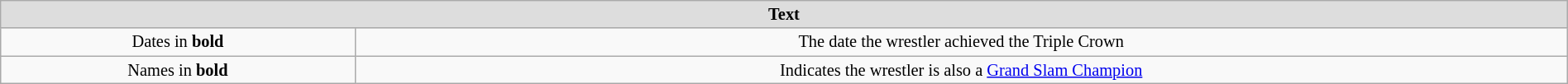<table class="wikitable" style="width:100%; font-size:85%; text-align:center;">
<tr>
<th style="background:#ddd;" colspan="2">Text</th>
</tr>
<tr>
<td>Dates in <strong>bold</strong></td>
<td>The date the wrestler achieved the Triple Crown</td>
</tr>
<tr>
<td>Names in <strong>bold</strong></td>
<td>Indicates the wrestler is also a <a href='#'>Grand Slam Champion</a></td>
</tr>
</table>
